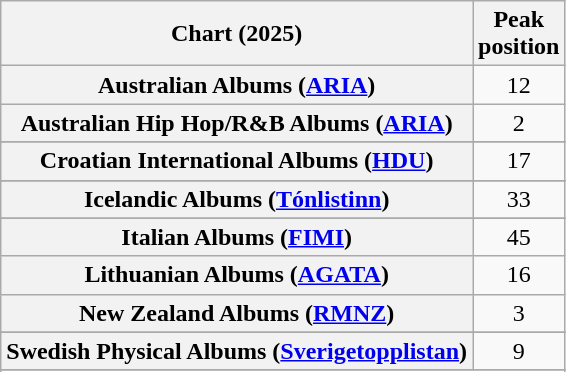<table class="wikitable sortable plainrowheaders" style="text-align:center">
<tr>
<th scope="col">Chart (2025)</th>
<th scope="col">Peak<br>position</th>
</tr>
<tr>
<th scope="row">Australian Albums (<a href='#'>ARIA</a>)</th>
<td>12</td>
</tr>
<tr>
<th scope="row">Australian Hip Hop/R&B Albums (<a href='#'>ARIA</a>)</th>
<td>2</td>
</tr>
<tr>
</tr>
<tr>
</tr>
<tr>
</tr>
<tr>
</tr>
<tr>
<th scope="row">Croatian International Albums (<a href='#'>HDU</a>)</th>
<td>17</td>
</tr>
<tr>
</tr>
<tr>
</tr>
<tr>
</tr>
<tr>
</tr>
<tr>
</tr>
<tr>
</tr>
<tr>
<th scope="row">Icelandic Albums (<a href='#'>Tónlistinn</a>)</th>
<td>33</td>
</tr>
<tr>
</tr>
<tr>
<th scope="row">Italian Albums (<a href='#'>FIMI</a>)</th>
<td>45</td>
</tr>
<tr>
<th scope="row">Lithuanian Albums (<a href='#'>AGATA</a>)</th>
<td>16</td>
</tr>
<tr>
<th scope="row">New Zealand Albums (<a href='#'>RMNZ</a>)</th>
<td>3</td>
</tr>
<tr>
</tr>
<tr>
</tr>
<tr>
</tr>
<tr>
</tr>
<tr>
<th scope="row">Swedish Physical Albums (<a href='#'>Sverigetopplistan</a>)</th>
<td>9</td>
</tr>
<tr>
</tr>
<tr>
</tr>
<tr>
</tr>
<tr>
</tr>
<tr>
</tr>
</table>
